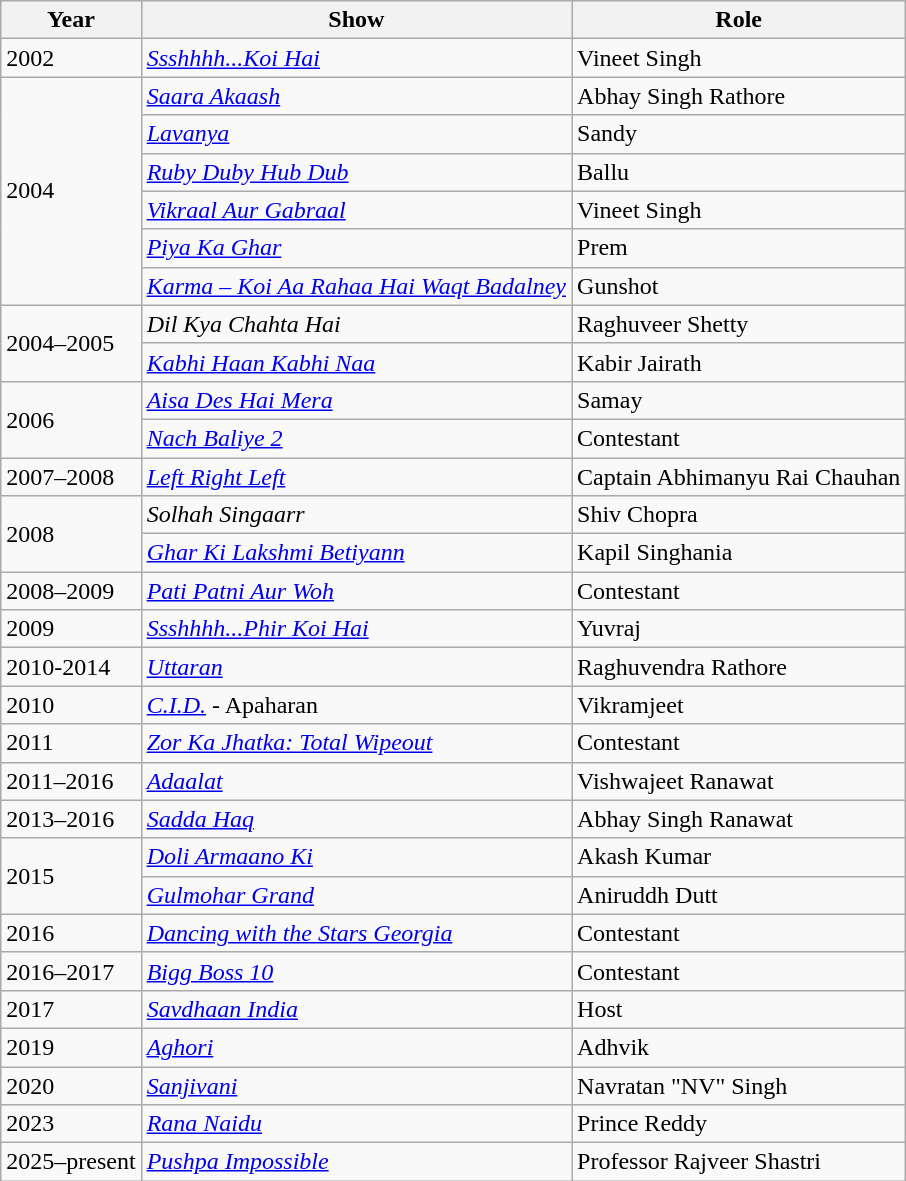<table class="wikitable">
<tr>
<th>Year</th>
<th>Show</th>
<th>Role</th>
</tr>
<tr>
<td>2002</td>
<td><em><a href='#'>Ssshhhh...Koi Hai</a></em></td>
<td>Vineet Singh</td>
</tr>
<tr>
<td rowspan="6">2004</td>
<td><em><a href='#'>Saara Akaash</a> </em></td>
<td>Abhay Singh Rathore</td>
</tr>
<tr>
<td><em><a href='#'>Lavanya</a> </em></td>
<td>Sandy</td>
</tr>
<tr>
<td><em><a href='#'>Ruby Duby Hub Dub</a></em></td>
<td>Ballu</td>
</tr>
<tr>
<td><em><a href='#'>Vikraal Aur Gabraal</a></em></td>
<td>Vineet Singh</td>
</tr>
<tr>
<td><em><a href='#'>Piya Ka Ghar</a> </em></td>
<td>Prem</td>
</tr>
<tr>
<td><em><a href='#'>Karma – Koi Aa Rahaa Hai Waqt Badalney</a>  </em></td>
<td>Gunshot</td>
</tr>
<tr>
<td rowspan="2">2004–2005</td>
<td><em>Dil Kya Chahta Hai</em></td>
<td>Raghuveer Shetty</td>
</tr>
<tr>
<td><em><a href='#'>Kabhi Haan Kabhi Naa</a></em></td>
<td>Kabir Jairath</td>
</tr>
<tr>
<td rowspan="2">2006</td>
<td><em><a href='#'>Aisa Des Hai Mera</a> </em></td>
<td>Samay</td>
</tr>
<tr>
<td><em><a href='#'>Nach Baliye 2</a></em></td>
<td>Contestant</td>
</tr>
<tr>
<td>2007–2008</td>
<td><em><a href='#'>Left Right Left</a></em></td>
<td>Captain Abhimanyu Rai Chauhan</td>
</tr>
<tr>
<td rowspan="2">2008</td>
<td><em>Solhah Singaarr </em></td>
<td>Shiv Chopra</td>
</tr>
<tr>
<td><em><a href='#'>Ghar Ki Lakshmi Betiyann</a></em></td>
<td>Kapil Singhania</td>
</tr>
<tr>
<td>2008–2009</td>
<td><em><a href='#'>Pati Patni Aur Woh</a></em></td>
<td>Contestant</td>
</tr>
<tr>
<td>2009</td>
<td><em><a href='#'>Ssshhhh...Phir Koi Hai</a></em></td>
<td>Yuvraj</td>
</tr>
<tr>
<td>2010-2014</td>
<td><em><a href='#'>Uttaran</a></em></td>
<td>Raghuvendra Rathore</td>
</tr>
<tr>
<td>2010</td>
<td><em><a href='#'>C.I.D.</a></em> - Apaharan</td>
<td>Vikramjeet</td>
</tr>
<tr>
<td>2011</td>
<td><em><a href='#'>Zor Ka Jhatka: Total Wipeout</a></em></td>
<td>Contestant</td>
</tr>
<tr>
<td>2011–2016</td>
<td><em><a href='#'>Adaalat</a></em></td>
<td>Vishwajeet Ranawat</td>
</tr>
<tr>
<td>2013–2016</td>
<td><em><a href='#'>Sadda Haq</a></em></td>
<td>Abhay Singh Ranawat</td>
</tr>
<tr>
<td rowspan="2">2015</td>
<td><em><a href='#'>Doli Armaano Ki</a></em></td>
<td>Akash Kumar</td>
</tr>
<tr>
<td><em><a href='#'>Gulmohar Grand</a></em></td>
<td>Aniruddh Dutt</td>
</tr>
<tr>
<td>2016</td>
<td><em><a href='#'>Dancing with the Stars Georgia</a></em></td>
<td>Contestant</td>
</tr>
<tr>
<td>2016–2017</td>
<td><em><a href='#'>Bigg Boss 10</a></em></td>
<td>Contestant</td>
</tr>
<tr>
<td>2017</td>
<td><em><a href='#'>Savdhaan India</a></em></td>
<td>Host</td>
</tr>
<tr>
<td>2019</td>
<td><em><a href='#'>Aghori</a></em></td>
<td>Adhvik</td>
</tr>
<tr>
<td>2020</td>
<td><em><a href='#'>Sanjivani</a></em></td>
<td>Navratan "NV" Singh</td>
</tr>
<tr>
<td>2023</td>
<td><em><a href='#'>Rana Naidu</a></em></td>
<td>Prince Reddy</td>
</tr>
<tr>
<td>2025–present</td>
<td><em><a href='#'>Pushpa Impossible</a></em></td>
<td>Professor Rajveer Shastri</td>
</tr>
</table>
